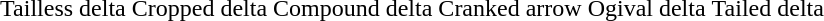<table align=center style="text-align:center;">
<tr>
<td><br>Tailless delta</td>
<td><br>Cropped delta</td>
<td><br>Compound delta</td>
<td><br>Cranked arrow</td>
<td><br>Ogival delta</td>
<td><br>Tailed delta</td>
</tr>
</table>
